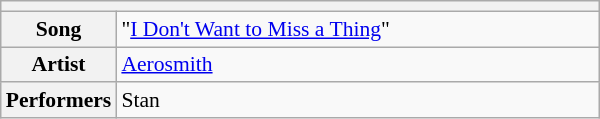<table class="wikitable" style="font-size: 90%" width=400px>
<tr>
<th colspan=2></th>
</tr>
<tr>
<th width=10%>Song</th>
<td>"<a href='#'>I Don't Want to Miss a Thing</a>"</td>
</tr>
<tr>
<th width=10%>Artist</th>
<td><a href='#'>Aerosmith</a></td>
</tr>
<tr>
<th width=10%>Performers</th>
<td>Stan</td>
</tr>
</table>
